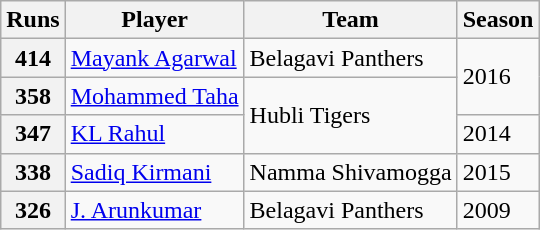<table class="wikitable">
<tr>
<th>Runs</th>
<th>Player</th>
<th>Team</th>
<th>Season</th>
</tr>
<tr>
<th>414</th>
<td><a href='#'>Mayank Agarwal</a></td>
<td>Belagavi Panthers</td>
<td rowspan="2">2016</td>
</tr>
<tr>
<th>358</th>
<td><a href='#'>Mohammed Taha</a></td>
<td rowspan="2">Hubli Tigers</td>
</tr>
<tr>
<th>347</th>
<td><a href='#'>KL Rahul</a></td>
<td>2014</td>
</tr>
<tr>
<th>338</th>
<td><a href='#'>Sadiq Kirmani</a></td>
<td>Namma Shivamogga</td>
<td>2015</td>
</tr>
<tr>
<th>326</th>
<td><a href='#'>J. Arunkumar</a></td>
<td>Belagavi Panthers</td>
<td>2009</td>
</tr>
</table>
